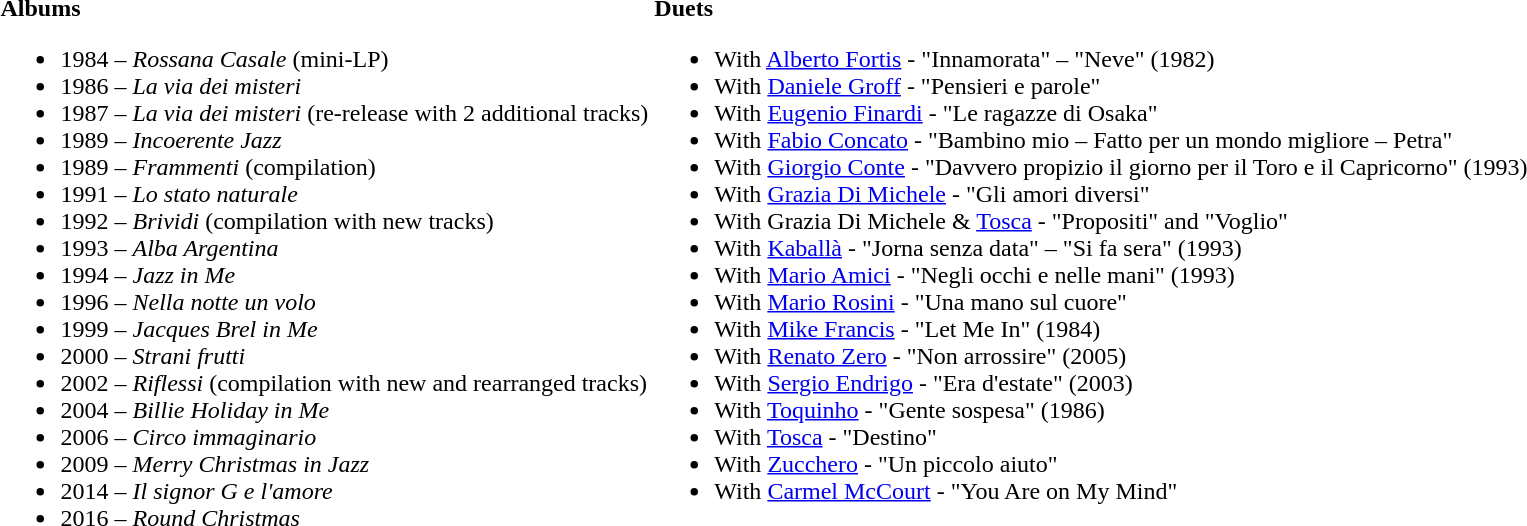<table>
<tr>
<td style="vertical-align:top;"><br><strong>Albums</strong><ul><li>1984 – <em>Rossana Casale</em> (mini-LP)</li><li>1986 – <em>La via dei misteri</em></li><li>1987 – <em>La via dei misteri</em> (re-release with 2 additional tracks)</li><li>1989 – <em>Incoerente Jazz</em></li><li>1989 – <em>Frammenti</em> (compilation)</li><li>1991 – <em>Lo stato naturale</em></li><li>1992 – <em>Brividi</em> (compilation with new tracks)</li><li>1993 – <em>Alba Argentina</em></li><li>1994 – <em>Jazz in Me</em></li><li>1996 – <em>Nella notte un volo</em></li><li>1999 – <em>Jacques Brel in Me</em></li><li>2000 – <em>Strani frutti</em></li><li>2002 – <em>Riflessi</em> (compilation with new and rearranged tracks)</li><li>2004 – <em>Billie Holiday in Me</em></li><li>2006 – <em>Circo immaginario</em></li><li>2009 – <em>Merry Christmas in Jazz</em></li><li>2014 – <em>Il signor G e l'amore</em></li><li>2016 – <em>Round Christmas</em></li></ul></td>
<td valign="top"><br><strong>Duets</strong><ul><li>With <a href='#'>Alberto Fortis</a> - "Innamorata" – "Neve" (1982)</li><li>With <a href='#'>Daniele Groff</a> - "Pensieri e parole"</li><li>With <a href='#'>Eugenio Finardi</a> - "Le ragazze di Osaka"</li><li>With <a href='#'>Fabio Concato</a> - "Bambino mio – Fatto per un mondo migliore – Petra"</li><li>With <a href='#'>Giorgio Conte</a> - "Davvero propizio il giorno per il Toro e il Capricorno" (1993)</li><li>With <a href='#'>Grazia Di Michele</a> - "Gli amori diversi"</li><li>With Grazia Di Michele & <a href='#'>Tosca</a> - "Propositi" and "Voglio"</li><li>With <a href='#'>Kaballà</a> - "Jorna senza data" – "Si fa sera" (1993)</li><li>With <a href='#'>Mario Amici</a> - "Negli occhi e nelle mani" (1993)</li><li>With <a href='#'>Mario Rosini</a> - "Una mano sul cuore"</li><li>With <a href='#'>Mike Francis</a> - "Let Me In" (1984)</li><li>With <a href='#'>Renato Zero</a> - "Non arrossire" (2005)</li><li>With <a href='#'>Sergio Endrigo</a> - "Era d'estate" (2003)</li><li>With <a href='#'>Toquinho</a> - "Gente sospesa" (1986)</li><li>With <a href='#'>Tosca</a> - "Destino"</li><li>With <a href='#'>Zucchero</a> - "Un piccolo aiuto"</li><li>With <a href='#'>Carmel McCourt</a> - "You Are on My Mind"</li></ul></td>
</tr>
</table>
